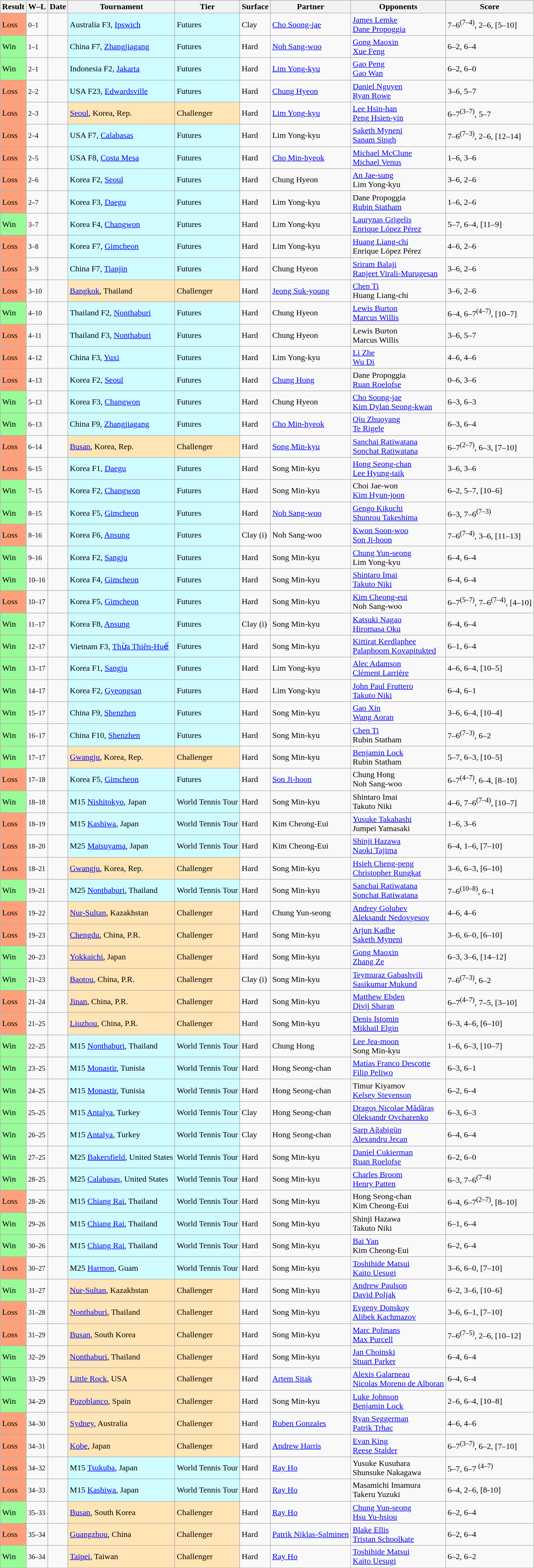<table class="sortable wikitable">
<tr>
<th>Result</th>
<th class="unsortable">W–L</th>
<th>Date</th>
<th>Tournament</th>
<th>Tier</th>
<th>Surface</th>
<th>Partner</th>
<th>Opponents</th>
<th class="unsortable">Score</th>
</tr>
<tr>
<td bgcolor=FFA07A>Loss</td>
<td><small>0–1</small></td>
<td></td>
<td style="background:#cffcff;">Australia F3, <a href='#'>Ipswich</a></td>
<td style="background:#cffcff;">Futures</td>
<td>Clay</td>
<td> <a href='#'>Cho Soong-jae</a></td>
<td> <a href='#'>James Lemke</a><br> <a href='#'>Dane Propoggia</a></td>
<td>7–6<sup>(7–4)</sup>, 2–6, [5–10]</td>
</tr>
<tr>
<td bgcolor=98FB98>Win</td>
<td><small>1–1</small></td>
<td></td>
<td style="background:#cffcff;">China F7, <a href='#'>Zhangjiagang</a></td>
<td style="background:#cffcff;">Futures</td>
<td>Hard</td>
<td> <a href='#'>Noh Sang-woo</a></td>
<td> <a href='#'>Gong Maoxin</a><br> <a href='#'>Xue Feng</a></td>
<td>6–2, 6–4</td>
</tr>
<tr>
<td bgcolor=98FB98>Win</td>
<td><small>2–1</small></td>
<td></td>
<td style="background:#cffcff;">Indonesia F2, <a href='#'>Jakarta</a></td>
<td style="background:#cffcff;">Futures</td>
<td>Hard</td>
<td> <a href='#'>Lim Yong-kyu</a></td>
<td> <a href='#'>Gao Peng</a><br> <a href='#'>Gao Wan</a></td>
<td>6–2, 6–0</td>
</tr>
<tr>
<td bgcolor=FFA07A>Loss</td>
<td><small>2–2</small></td>
<td></td>
<td style="background:#cffcff;">USA F23, <a href='#'>Edwardsville</a></td>
<td style="background:#cffcff;">Futures</td>
<td>Hard</td>
<td> <a href='#'>Chung Hyeon</a></td>
<td> <a href='#'>Daniel Nguyen</a><br> <a href='#'>Ryan Rowe</a></td>
<td>3–6, 5–7</td>
</tr>
<tr>
<td bgcolor=FFA07A>Loss</td>
<td><small>2–3</small></td>
<td><a href='#'></a></td>
<td style="background:moccasin;"><a href='#'>Seoul</a>, Korea, Rep.</td>
<td style="background:moccasin;">Challenger</td>
<td>Hard</td>
<td> <a href='#'>Lim Yong-kyu</a></td>
<td> <a href='#'>Lee Hsin-han</a><br> <a href='#'>Peng Hsien-yin</a></td>
<td>6–7<sup>(3–7)</sup>, 5–7</td>
</tr>
<tr>
<td bgcolor=FFA07A>Loss</td>
<td><small>2–4</small></td>
<td></td>
<td style="background:#cffcff;">USA F7, <a href='#'>Calabasas</a></td>
<td style="background:#cffcff;">Futures</td>
<td>Hard</td>
<td> Lim Yong-kyu</td>
<td> <a href='#'>Saketh Myneni</a><br> <a href='#'>Sanam Singh</a></td>
<td>7–6<sup>(7–3)</sup>, 2–6, [12–14]</td>
</tr>
<tr>
<td bgcolor=FFA07A>Loss</td>
<td><small>2–5</small></td>
<td></td>
<td style="background:#cffcff;">USA F8, <a href='#'>Costa Mesa</a></td>
<td style="background:#cffcff;">Futures</td>
<td>Hard</td>
<td> <a href='#'>Cho Min-hyeok</a></td>
<td> <a href='#'>Michael McClune</a><br> <a href='#'>Michael Venus</a></td>
<td>1–6, 3–6</td>
</tr>
<tr>
<td bgcolor=ffa07a>Loss</td>
<td><small>2–6</small></td>
<td></td>
<td style="background:#cffcff;">Korea F2, <a href='#'>Seoul</a></td>
<td style="background:#cffcff;">Futures</td>
<td>Hard</td>
<td> Chung Hyeon</td>
<td> <a href='#'>An Jae-sung</a><br> Lim Yong-kyu</td>
<td>3–6, 2–6</td>
</tr>
<tr>
<td bgcolor=ffa07a>Loss</td>
<td><small>2–7</small></td>
<td></td>
<td style="background:#cffcff;">Korea F3, <a href='#'>Daegu</a></td>
<td style="background:#cffcff;">Futures</td>
<td>Hard</td>
<td> Lim Yong-kyu</td>
<td> Dane Propoggia<br> <a href='#'>Rubin Statham</a></td>
<td>1–6, 2–6</td>
</tr>
<tr>
<td bgcolor=98fb98>Win</td>
<td><small>3–7</small></td>
<td></td>
<td style="background:#cffcff;">Korea F4, <a href='#'>Changwon</a></td>
<td style="background:#cffcff;">Futures</td>
<td>Hard</td>
<td> Lim Yong-kyu</td>
<td> <a href='#'>Laurynas Grigelis</a><br> <a href='#'>Enrique López Pérez</a></td>
<td>5–7, 6–4, [11–9]</td>
</tr>
<tr>
<td bgcolor=ffa07a>Loss</td>
<td><small>3–8</small></td>
<td></td>
<td style="background:#cffcff;">Korea F7, <a href='#'>Gimcheon</a></td>
<td style="background:#cffcff;">Futures</td>
<td>Hard</td>
<td> Lim Yong-kyu</td>
<td> <a href='#'>Huang Liang-chi</a><br> Enrique López Pérez</td>
<td>4–6, 2–6</td>
</tr>
<tr>
<td bgcolor=ffa07a>Loss</td>
<td><small>3–9</small></td>
<td></td>
<td style="background:#cffcff;">China F7, <a href='#'>Tianjin</a></td>
<td style="background:#cffcff;">Futures</td>
<td>Hard</td>
<td> Chung Hyeon</td>
<td> <a href='#'>Sriram Balaji</a><br> <a href='#'>Ranjeet Virali-Murugesan</a></td>
<td>3–6, 2–6</td>
</tr>
<tr>
<td bgcolor=FFA07A>Loss</td>
<td><small>3–10</small></td>
<td><a href='#'></a></td>
<td style="background:moccasin;"><a href='#'>Bangkok</a>, Thailand</td>
<td style="background:moccasin;">Challenger</td>
<td>Hard</td>
<td> <a href='#'>Jeong Suk-young</a></td>
<td> <a href='#'>Chen Ti</a><br> Huang Liang-chi</td>
<td>3–6, 2–6</td>
</tr>
<tr>
<td bgcolor=98fb98>Win</td>
<td><small>4–10</small></td>
<td></td>
<td style="background:#cffcff;">Thailand F2, <a href='#'>Nonthaburi</a></td>
<td style="background:#cffcff;">Futures</td>
<td>Hard</td>
<td> Chung Hyeon</td>
<td> <a href='#'>Lewis Burton</a><br> <a href='#'>Marcus Willis</a></td>
<td>6–4, 6–7<sup>(4–7)</sup>, [10–7]</td>
</tr>
<tr>
<td bgcolor=ffa07a>Loss</td>
<td><small>4–11</small></td>
<td></td>
<td style="background:#cffcff;">Thailand F3, <a href='#'>Nonthaburi</a></td>
<td style="background:#cffcff;">Futures</td>
<td>Hard</td>
<td> Chung Hyeon</td>
<td> Lewis Burton<br> Marcus Willis</td>
<td>3–6, 5–7</td>
</tr>
<tr>
<td bgcolor=ffa07a>Loss</td>
<td><small>4–12</small></td>
<td></td>
<td style="background:#cffcff;">China F3, <a href='#'>Yuxi</a></td>
<td style="background:#cffcff;">Futures</td>
<td>Hard</td>
<td> Lim Yong-kyu</td>
<td> <a href='#'>Li Zhe</a><br> <a href='#'>Wu Di</a></td>
<td>4–6, 4–6</td>
</tr>
<tr>
<td bgcolor=ffa07a>Loss</td>
<td><small>4–13</small></td>
<td></td>
<td style="background:#cffcff;">Korea F2, <a href='#'>Seoul</a></td>
<td style="background:#cffcff;">Futures</td>
<td>Hard</td>
<td> <a href='#'>Chung Hong</a></td>
<td> Dane Propoggia<br> <a href='#'>Ruan Roelofse</a></td>
<td>0–6, 3–6</td>
</tr>
<tr>
<td bgcolor=98fb98>Win</td>
<td><small>5–13</small></td>
<td></td>
<td style="background:#cffcff;">Korea F3, <a href='#'>Changwon</a></td>
<td style="background:#cffcff;">Futures</td>
<td>Hard</td>
<td> Chung Hyeon</td>
<td> <a href='#'>Cho Soong-jae</a><br> <a href='#'>Kim Dylan Seong-kwan</a></td>
<td>6–3, 6–3</td>
</tr>
<tr>
<td bgcolor=98fb98>Win</td>
<td><small>6–13</small></td>
<td></td>
<td style="background:#cffcff;">China F9, <a href='#'>Zhangjiagang</a></td>
<td style="background:#cffcff;">Futures</td>
<td>Hard</td>
<td> <a href='#'>Cho Min-hyeok</a></td>
<td> <a href='#'>Qiu Zhuoyang</a><br> <a href='#'>Te Rigele</a></td>
<td>6–3, 6–4</td>
</tr>
<tr>
<td bgcolor=FFA07A>Loss</td>
<td><small>6–14</small></td>
<td><a href='#'></a></td>
<td style="background:moccasin;"><a href='#'>Busan</a>, Korea, Rep.</td>
<td style="background:moccasin;">Challenger</td>
<td>Hard</td>
<td> <a href='#'>Song Min-kyu</a></td>
<td> <a href='#'>Sanchai Ratiwatana</a><br> <a href='#'>Sonchat Ratiwatana</a></td>
<td>6–7<sup>(2–7)</sup>, 6–3, [7–10]</td>
</tr>
<tr>
<td bgcolor=ffa07a>Loss</td>
<td><small>6–15</small></td>
<td></td>
<td style="background:#cffcff;">Korea F1, <a href='#'>Daegu</a></td>
<td style="background:#cffcff;">Futures</td>
<td>Hard</td>
<td> Song Min-kyu</td>
<td> <a href='#'>Hong Seong-chan</a><br> <a href='#'>Lee Hyung-taik</a></td>
<td>3–6, 3–6</td>
</tr>
<tr>
<td bgcolor=98fb98>Win</td>
<td><small>7–15</small></td>
<td></td>
<td style="background:#cffcff;">Korea F2, <a href='#'>Changwon</a></td>
<td style="background:#cffcff;">Futures</td>
<td>Hard</td>
<td> Song Min-kyu</td>
<td> Choi Jae-won<br> <a href='#'>Kim Hyun-joon</a></td>
<td>6–2, 5–7, [10–6]</td>
</tr>
<tr>
<td bgcolor=98fb98>Win</td>
<td><small>8–15</small></td>
<td></td>
<td style="background:#cffcff;">Korea F5, <a href='#'>Gimcheon</a></td>
<td style="background:#cffcff;">Futures</td>
<td>Hard</td>
<td> <a href='#'>Noh Sang-woo</a></td>
<td> <a href='#'>Gengo Kikuchi</a><br> <a href='#'>Shunrou Takeshima</a></td>
<td>6–3, 7–6<sup>(7–3)</sup></td>
</tr>
<tr>
<td bgcolor=ffa07a>Loss</td>
<td><small>8–16</small></td>
<td></td>
<td style="background:#cffcff;">Korea F6, <a href='#'>Ansung</a></td>
<td style="background:#cffcff;">Futures</td>
<td>Clay (i)</td>
<td> Noh Sang-woo</td>
<td> <a href='#'>Kwon Soon-woo</a><br> <a href='#'>Son Ji-hoon</a></td>
<td>7–6<sup>(7–4)</sup>, 3–6, [11–13]</td>
</tr>
<tr>
<td bgcolor=98fb98>Win</td>
<td><small>9–16</small></td>
<td></td>
<td style="background:#cffcff;">Korea F2, <a href='#'>Sangju</a></td>
<td style="background:#cffcff;">Futures</td>
<td>Hard</td>
<td> Song Min-kyu</td>
<td> <a href='#'>Chung Yun-seong</a><br> Lim Yong-kyu</td>
<td>6–4, 6–4</td>
</tr>
<tr>
<td bgcolor=98fb98>Win</td>
<td><small>10–16</small></td>
<td></td>
<td style="background:#cffcff;">Korea F4, <a href='#'>Gimcheon</a></td>
<td style="background:#cffcff;">Futures</td>
<td>Hard</td>
<td> Song Min-kyu</td>
<td> <a href='#'>Shintaro Imai</a><br> <a href='#'>Takuto Niki</a></td>
<td>6–4, 6–4</td>
</tr>
<tr>
<td bgcolor=ffa07a>Loss</td>
<td><small>10–17</small></td>
<td></td>
<td style="background:#cffcff;">Korea F5, <a href='#'>Gimcheon</a></td>
<td style="background:#cffcff;">Futures</td>
<td>Hard</td>
<td> Song Min-kyu</td>
<td> <a href='#'>Kim Cheong-eui</a><br> Noh Sang-woo</td>
<td>6–7<sup>(5–7)</sup>, 7–6<sup>(7–4)</sup>, [4–10]</td>
</tr>
<tr>
<td bgcolor=98fb98>Win</td>
<td><small>11–17</small></td>
<td></td>
<td style="background:#cffcff;">Korea F8, <a href='#'>Ansung</a></td>
<td style="background:#cffcff;">Futures</td>
<td>Clay (i)</td>
<td> Song Min-kyu</td>
<td> <a href='#'>Katsuki Nagao</a><br> <a href='#'>Hiromasa Oku</a></td>
<td>6–4, 6–4</td>
</tr>
<tr>
<td bgcolor=98fb98>Win</td>
<td><small>12–17</small></td>
<td></td>
<td style="background:#cffcff;">Vietnam F3, <a href='#'>Thừa Thiên-Huế</a></td>
<td style="background:#cffcff;">Futures</td>
<td>Hard</td>
<td> Song Min-kyu</td>
<td> <a href='#'>Kittirat Kerdlaphee</a><br> <a href='#'>Palaphoom Kovapitukted</a></td>
<td>6–1, 6–4</td>
</tr>
<tr>
<td bgcolor=98fb98>Win</td>
<td><small>13–17</small></td>
<td></td>
<td style="background:#cffcff;">Korea F1, <a href='#'>Sangju</a></td>
<td style="background:#cffcff;">Futures</td>
<td>Hard</td>
<td> Lim Yong-kyu</td>
<td> <a href='#'>Alec Adamson</a><br> <a href='#'>Clément Larrière</a></td>
<td>4–6, 6–4, [10–5]</td>
</tr>
<tr>
<td bgcolor=98fb98>Win</td>
<td><small>14–17</small></td>
<td></td>
<td style="background:#cffcff;">Korea F2, <a href='#'>Gyeongsan</a></td>
<td style="background:#cffcff;">Futures</td>
<td>Hard</td>
<td> Lim Yong-kyu</td>
<td> <a href='#'>John Paul Fruttero</a><br> <a href='#'>Takuto Niki</a></td>
<td>6–4, 6–1</td>
</tr>
<tr>
<td bgcolor=98fb98>Win</td>
<td><small>15–17</small></td>
<td></td>
<td style="background:#cffcff;">China F9, <a href='#'>Shenzhen</a></td>
<td style="background:#cffcff;">Futures</td>
<td>Hard</td>
<td> Song Min-kyu</td>
<td> <a href='#'>Gao Xin</a><br> <a href='#'>Wang Aoran</a></td>
<td>3–6, 6–4, [10–4]</td>
</tr>
<tr>
<td bgcolor=98fb98>Win</td>
<td><small>16–17</small></td>
<td></td>
<td style="background:#cffcff;">China F10, <a href='#'>Shenzhen</a></td>
<td style="background:#cffcff;">Futures</td>
<td>Hard</td>
<td> Song Min-kyu</td>
<td> <a href='#'>Chen Ti</a><br> Rubin Statham</td>
<td>7–6<sup>(7–3)</sup>, 6–2</td>
</tr>
<tr>
<td bgcolor=98fb98>Win</td>
<td><small>17–17</small></td>
<td><a href='#'></a></td>
<td style="background:moccasin;"><a href='#'>Gwangju</a>, Korea, Rep.</td>
<td style="background:moccasin;">Challenger</td>
<td>Hard</td>
<td> Song Min-kyu</td>
<td> <a href='#'>Benjamin Lock</a><br> Rubin Statham</td>
<td>5–7, 6–3, [10–5]</td>
</tr>
<tr>
<td bgcolor=ffa07a>Loss</td>
<td><small>17–18</small></td>
<td></td>
<td style="background:#cffcff;">Korea F5, <a href='#'>Gimcheon</a></td>
<td style="background:#cffcff;">Futures</td>
<td>Hard</td>
<td> <a href='#'>Son Ji-hoon</a></td>
<td> Chung Hong<br> Noh Sang-woo</td>
<td>6–7<sup>(4–7)</sup>, 6–4, [8–10]</td>
</tr>
<tr>
<td bgcolor=98fb98>Win</td>
<td><small>18–18</small></td>
<td></td>
<td style="background:#cffcff;">M15 <a href='#'>Nishitokyo</a>, Japan</td>
<td style="background:#cffcff;">World Tennis Tour</td>
<td>Hard</td>
<td> Song Min-kyu</td>
<td> Shintaro Imai<br> Takuto Niki</td>
<td>4–6, 7–6<sup>(7–4)</sup>, [10–7]</td>
</tr>
<tr>
<td bgcolor=ffa07a>Loss</td>
<td><small>18–19</small></td>
<td></td>
<td style="background:#cffcff;">M15 <a href='#'>Kashiwa</a>, Japan</td>
<td style="background:#cffcff;">World Tennis Tour</td>
<td>Hard</td>
<td> Kim Cheong-Eui</td>
<td> <a href='#'>Yusuke Takahashi</a><br> Jumpei Yamasaki</td>
<td>1–6, 3–6</td>
</tr>
<tr>
<td bgcolor=ffa07a>Loss</td>
<td><small>18–20</small></td>
<td></td>
<td style="background:#cffcff;">M25 <a href='#'>Matsuyama</a>, Japan</td>
<td style="background:#cffcff;">World Tennis Tour</td>
<td>Hard</td>
<td> Kim Cheong-Eui</td>
<td> <a href='#'>Shinji Hazawa</a><br> <a href='#'>Naoki Tajima</a></td>
<td>6–4, 1–6, [7–10]</td>
</tr>
<tr>
<td bgcolor=ffa07a>Loss</td>
<td><small>18–21</small></td>
<td><a href='#'></a></td>
<td style="background:moccasin;"><a href='#'>Gwangju</a>, Korea, Rep.</td>
<td style="background:moccasin;">Challenger</td>
<td>Hard</td>
<td> Song Min-kyu</td>
<td> <a href='#'>Hsieh Cheng-peng</a><br> <a href='#'>Christopher Rungkat</a></td>
<td>3–6, 6–3, [6–10]</td>
</tr>
<tr>
<td bgcolor=98FB98>Win</td>
<td><small>19–21</small></td>
<td></td>
<td style="background:#cffcff;">M25 <a href='#'>Nonthaburi</a>, Thailand</td>
<td style="background:#cffcff;">World Tennis Tour</td>
<td>Hard</td>
<td> Song Min-kyu</td>
<td> <a href='#'>Sanchai Ratiwatana</a><br> <a href='#'>Sonchat Ratiwatana</a></td>
<td>7–6<sup>(10–8)</sup>, 6–1</td>
</tr>
<tr>
<td bgcolor=ffa07a>Loss</td>
<td><small>19–22</small></td>
<td><a href='#'></a></td>
<td style="background:moccasin;"><a href='#'>Nur-Sultan</a>, Kazakhstan</td>
<td style="background:moccasin;">Challenger</td>
<td>Hard</td>
<td> Chung Yun-seong</td>
<td> <a href='#'>Andrey Golubev</a><br> <a href='#'>Aleksandr Nedovyesov</a></td>
<td>4–6, 4–6</td>
</tr>
<tr>
<td bgcolor=ffa07a>Loss</td>
<td><small>19–23</small></td>
<td><a href='#'></a></td>
<td style="background:moccasin;"><a href='#'>Chengdu</a>, China, P.R.</td>
<td style="background:moccasin;">Challenger</td>
<td>Hard</td>
<td> Song Min-kyu</td>
<td> <a href='#'>Arjun Kadhe</a><br> <a href='#'>Saketh Myneni</a></td>
<td>3–6, 6–0, [6–10]</td>
</tr>
<tr>
<td bgcolor=98fb98>Win</td>
<td><small>20–23</small></td>
<td><a href='#'></a></td>
<td style="background:moccasin;"><a href='#'>Yokkaichi</a>, Japan</td>
<td style="background:moccasin;">Challenger</td>
<td>Hard</td>
<td> Song Min-kyu</td>
<td> <a href='#'>Gong Maoxin</a><br> <a href='#'>Zhang Ze</a></td>
<td>6–3, 3–6, [14–12]</td>
</tr>
<tr>
<td bgcolor=98fb98>Win</td>
<td><small>21–23</small></td>
<td><a href='#'></a></td>
<td style="background:moccasin;"><a href='#'>Baotou</a>, China, P.R.</td>
<td style="background:moccasin;">Challenger</td>
<td>Clay (i)</td>
<td> Song Min-kyu</td>
<td> <a href='#'>Teymuraz Gabashvili</a><br> <a href='#'>Sasikumar Mukund</a></td>
<td>7–6<sup>(7–3)</sup>, 6–2</td>
</tr>
<tr>
<td bgcolor=ffa07a>Loss</td>
<td><small>21–24</small></td>
<td><a href='#'></a></td>
<td style="background:moccasin;"><a href='#'>Jinan</a>, China, P.R.</td>
<td style="background:moccasin;">Challenger</td>
<td>Hard</td>
<td> Song Min-kyu</td>
<td> <a href='#'>Matthew Ebden</a><br> <a href='#'>Divij Sharan</a></td>
<td>6–7<sup>(4–7)</sup>, 7–5, [3–10]</td>
</tr>
<tr>
<td bgcolor=ffa07a>Loss</td>
<td><small>21–25</small></td>
<td><a href='#'></a></td>
<td style="background:moccasin;"><a href='#'>Liuzhou</a>, China, P.R.</td>
<td style="background:moccasin;">Challenger</td>
<td>Hard</td>
<td> Song Min-kyu</td>
<td> <a href='#'>Denis Istomin</a><br> <a href='#'>Mikhail Elgin</a></td>
<td>6–3, 4–6, [6–10]</td>
</tr>
<tr>
<td bgcolor=98fb98>Win</td>
<td><small>22–25</small></td>
<td></td>
<td style="background:#cffcff;">M15 <a href='#'>Nonthaburi</a>, Thailand</td>
<td style="background:#cffcff;">World Tennis Tour</td>
<td>Hard</td>
<td> Chung Hong</td>
<td> <a href='#'>Lee Jea-moon</a><br> Song Min-kyu</td>
<td>1–6, 6–3, [10–7]</td>
</tr>
<tr>
<td bgcolor=98fb98>Win</td>
<td><small>23–25</small></td>
<td></td>
<td style="background:#cffcff;">M15 <a href='#'>Monastir</a>, Tunisia</td>
<td style="background:#cffcff;">World Tennis Tour</td>
<td>Hard</td>
<td> Hong Seong-chan</td>
<td> <a href='#'>Matías Franco Descotte</a><br> <a href='#'>Filip Peliwo</a></td>
<td>6–3, 6–1</td>
</tr>
<tr>
<td bgcolor=98fb98>Win</td>
<td><small>24–25</small></td>
<td></td>
<td style="background:#cffcff;">M15 <a href='#'>Monastir</a>, Tunisia</td>
<td style="background:#cffcff;">World Tennis Tour</td>
<td>Hard</td>
<td> Hong Seong-chan</td>
<td> Timur Kiyamov<br> <a href='#'>Kelsey Stevenson</a></td>
<td>6–2, 6–4</td>
</tr>
<tr>
<td bgcolor=98fb98>Win</td>
<td><small>25–25</small></td>
<td></td>
<td style="background:#cffcff;">M15 <a href='#'>Antalya</a>, Turkey</td>
<td style="background:#cffcff;">World Tennis Tour</td>
<td>Clay</td>
<td> Hong Seong-chan</td>
<td> <a href='#'>Dragoș Nicolae Mădăraș</a><br> <a href='#'>Oleksandr Ovcharenko</a></td>
<td>6–3, 6–3</td>
</tr>
<tr>
<td bgcolor=98fb98>Win</td>
<td><small>26–25</small></td>
<td></td>
<td style="background:#cffcff;">M15 <a href='#'>Antalya</a>, Turkey</td>
<td style="background:#cffcff;">World Tennis Tour</td>
<td>Clay</td>
<td> Hong Seong-chan</td>
<td> <a href='#'>Sarp Ağabigün</a><br> <a href='#'>Alexandru Jecan</a></td>
<td>6–4, 6–4</td>
</tr>
<tr>
<td bgcolor=98fb98>Win</td>
<td><small>27–25</small></td>
<td></td>
<td style="background:#cffcff;">M25 <a href='#'>Bakersfield</a>, United States</td>
<td style="background:#cffcff;">World Tennis Tour</td>
<td>Hard</td>
<td> Song Min-kyu</td>
<td> <a href='#'>Daniel Cukierman</a><br> <a href='#'>Ruan Roelofse</a></td>
<td>6–2, 6–0</td>
</tr>
<tr>
<td bgcolor=98fb98>Win</td>
<td><small>28–25</small></td>
<td></td>
<td style="background:#cffcff;">M25 <a href='#'>Calabasas</a>, United States</td>
<td style="background:#cffcff;">World Tennis Tour</td>
<td>Hard</td>
<td> Song Min-kyu</td>
<td> <a href='#'>Charles Broom</a><br> <a href='#'>Henry Patten</a></td>
<td>6–3, 7–6<sup>(7–4)</sup></td>
</tr>
<tr>
<td bgcolor=ffa07a>Loss</td>
<td><small>28–26</small></td>
<td></td>
<td style="background:#cffcff;">M15 <a href='#'>Chiang Rai</a>, Thailand</td>
<td style="background:#cffcff;">World Tennis Tour</td>
<td>Hard</td>
<td> Song Min-kyu</td>
<td> Hong Seong-chan<br> Kim Cheong-Eui</td>
<td>6–4, 6–7<sup>(2–7)</sup>, [8–10]</td>
</tr>
<tr>
<td bgcolor=98fb98>Win</td>
<td><small>29–26</small></td>
<td></td>
<td style="background:#cffcff;">M15 <a href='#'>Chiang Rai</a>, Thailand</td>
<td style="background:#cffcff;">World Tennis Tour</td>
<td>Hard</td>
<td> Song Min-kyu</td>
<td> Shinji Hazawa<br> Takuto Niki</td>
<td>6–1, 6–4</td>
</tr>
<tr>
<td bgcolor=98fb98>Win</td>
<td><small>30–26</small></td>
<td></td>
<td style="background:#cffcff;">M15 <a href='#'>Chiang Rai</a>, Thailand</td>
<td style="background:#cffcff;">World Tennis Tour</td>
<td>Hard</td>
<td> Song Min-kyu</td>
<td> <a href='#'>Bai Yan</a><br> Kim Cheong-Eui</td>
<td>6–2, 6–4</td>
</tr>
<tr>
<td bgcolor=ffa07A>Loss</td>
<td><small>30–27</small></td>
<td></td>
<td style="background:#cffcff;">M25 <a href='#'>Harmon</a>, Guam</td>
<td style="background:#cffcff;">World Tennis Tour</td>
<td>Hard</td>
<td> Song Min-kyu</td>
<td> <a href='#'>Toshihide Matsui</a><br> <a href='#'>Kaito Uesugi</a></td>
<td>3–6, 6–0, [7–10]</td>
</tr>
<tr>
<td bgcolor=98fb98>Win</td>
<td><small>31–27</small></td>
<td><a href='#'></a></td>
<td style="background:moccasin;"><a href='#'>Nur-Sultan</a>, Kazakhstan</td>
<td style="background:moccasin;">Challenger</td>
<td>Hard</td>
<td> Song Min-kyu</td>
<td> <a href='#'>Andrew Paulson</a><br> <a href='#'>David Poljak</a></td>
<td>6–2, 3–6, [10–6]</td>
</tr>
<tr>
<td bgcolor=ffa07a>Loss</td>
<td><small>31–28</small></td>
<td><a href='#'></a></td>
<td style="background:moccasin;"><a href='#'>Nonthaburi</a>, Thailand</td>
<td style="background:moccasin;">Challenger</td>
<td>Hard</td>
<td> Song Min-kyu</td>
<td> <a href='#'>Evgeny Donskoy</a><br> <a href='#'>Alibek Kachmazov</a></td>
<td>3–6, 6–1, [7–10]</td>
</tr>
<tr>
<td bgcolor=ffa07a>Loss</td>
<td><small>31–29</small></td>
<td><a href='#'></a></td>
<td style="background:moccasin;"><a href='#'>Busan</a>, South Korea</td>
<td style="background:moccasin;">Challenger</td>
<td>Hard</td>
<td> Song Min-kyu</td>
<td> <a href='#'>Marc Polmans</a><br> <a href='#'>Max Purcell</a></td>
<td>7–6<sup>(7–5)</sup>, 2–6, [10–12]</td>
</tr>
<tr>
<td bgcolor=98FB98>Win</td>
<td><small>32–29</small></td>
<td><a href='#'></a></td>
<td style="background:moccasin;"><a href='#'>Nonthaburi</a>, Thailand</td>
<td style="background:moccasin;">Challenger</td>
<td>Hard</td>
<td> Song Min-kyu</td>
<td> <a href='#'>Jan Choinski</a><br> <a href='#'>Stuart Parker</a></td>
<td>6–4, 6–4</td>
</tr>
<tr>
<td bgcolor=98FB98>Win</td>
<td><small>33–29</small></td>
<td><a href='#'></a></td>
<td style="background:moccasin;"><a href='#'>Little Rock</a>, USA</td>
<td style="background:moccasin;">Challenger</td>
<td>Hard</td>
<td> <a href='#'>Artem Sitak</a></td>
<td> <a href='#'>Alexis Galarneau</a><br> <a href='#'>Nicolas Moreno de Alboran</a></td>
<td>6–4, 6–4</td>
</tr>
<tr>
<td bgcolor=98FB98>Win</td>
<td><small>34–29</small></td>
<td><a href='#'></a></td>
<td style="background:moccasin;"><a href='#'>Pozoblanco</a>, Spain</td>
<td style="background:moccasin;">Challenger</td>
<td>Hard</td>
<td> Song Min-kyu</td>
<td> <a href='#'>Luke Johnson</a><br> <a href='#'>Benjamin Lock</a></td>
<td>2–6, 6–4, [10–8]</td>
</tr>
<tr>
<td bgcolor=FFA07A>Loss</td>
<td><small>34–30</small></td>
<td><a href='#'></a></td>
<td style="background:moccasin;"><a href='#'>Sydney</a>, Australia</td>
<td style="background:moccasin;">Challenger</td>
<td>Hard</td>
<td> <a href='#'>Ruben Gonzales</a></td>
<td> <a href='#'>Ryan Seggerman</a><br> <a href='#'>Patrik Trhac</a></td>
<td>4–6, 4–6</td>
</tr>
<tr>
<td bgcolor=FFA07A>Loss</td>
<td><small>34–31</small></td>
<td><a href='#'></a></td>
<td style="background:moccasin;"><a href='#'>Kobe</a>, Japan</td>
<td style="background:moccasin;">Challenger</td>
<td>Hard</td>
<td> <a href='#'>Andrew Harris</a></td>
<td> <a href='#'>Evan King</a><br> <a href='#'>Reese Stalder</a></td>
<td>6–7<sup>(3–7)</sup>, 6–2, [7–10]</td>
</tr>
<tr>
<td bgcolor=FFA07A>Loss</td>
<td><small>34–32</small></td>
<td></td>
<td style="background:#cffcff;">M15 <a href='#'>Tsukuba</a>, Japan</td>
<td style="background:#cffcff;">World Tennis Tour</td>
<td>Hard</td>
<td> <a href='#'>Ray Ho</a></td>
<td> Yusuke Kusuhara <br> Shunsuke Nakagawa</td>
<td>5–7, 6–7 <sup>(4–7)</sup></td>
</tr>
<tr>
<td bgcolor=FFA07A>Loss</td>
<td><small>34–33</small></td>
<td></td>
<td style="background:#cffcff;">M15 <a href='#'>Kashiwa</a>, Japan</td>
<td style="background:#cffcff;">World Tennis Tour</td>
<td>Hard</td>
<td> <a href='#'>Ray Ho</a></td>
<td> Masamichi Imamura <br> Takeru Yuzuki</td>
<td>6–4, 2–6, [8-10]</td>
</tr>
<tr>
<td bgcolor=98FB98>Win</td>
<td><small>35–33</small></td>
<td><a href='#'></a></td>
<td style="background:moccasin;"><a href='#'>Busan</a>, South Korea</td>
<td style="background:moccasin;">Challenger</td>
<td>Hard</td>
<td> <a href='#'>Ray Ho</a></td>
<td> <a href='#'>Chung Yun-seong</a> <br>  <a href='#'>Hsu Yu-hsiou</a></td>
<td>6–2, 6–4</td>
</tr>
<tr>
<td bgcolor=FFA07A>Loss</td>
<td><small>35–34</small></td>
<td><a href='#'></a></td>
<td style="background:moccasin;"><a href='#'>Guangzhou</a>, China</td>
<td style="background:moccasin;">Challenger</td>
<td>Hard</td>
<td> <a href='#'>Patrik Niklas-Salminen</a></td>
<td> <a href='#'>Blake Ellis</a> <br>  <a href='#'>Tristan Schoolkate</a></td>
<td>6–2, 6–4</td>
</tr>
<tr>
<td bgcolor=98FB98>Win</td>
<td><small>36–34</small></td>
<td><a href='#'></a></td>
<td style="background:moccasin;"><a href='#'>Taipei</a>, Taiwan</td>
<td style="background:moccasin;">Challenger</td>
<td>Hard</td>
<td> <a href='#'>Ray Ho</a></td>
<td> <a href='#'>Toshihide Matsui</a> <br>  <a href='#'>Kaito Uesugi</a></td>
<td>6–2, 6–2</td>
</tr>
</table>
